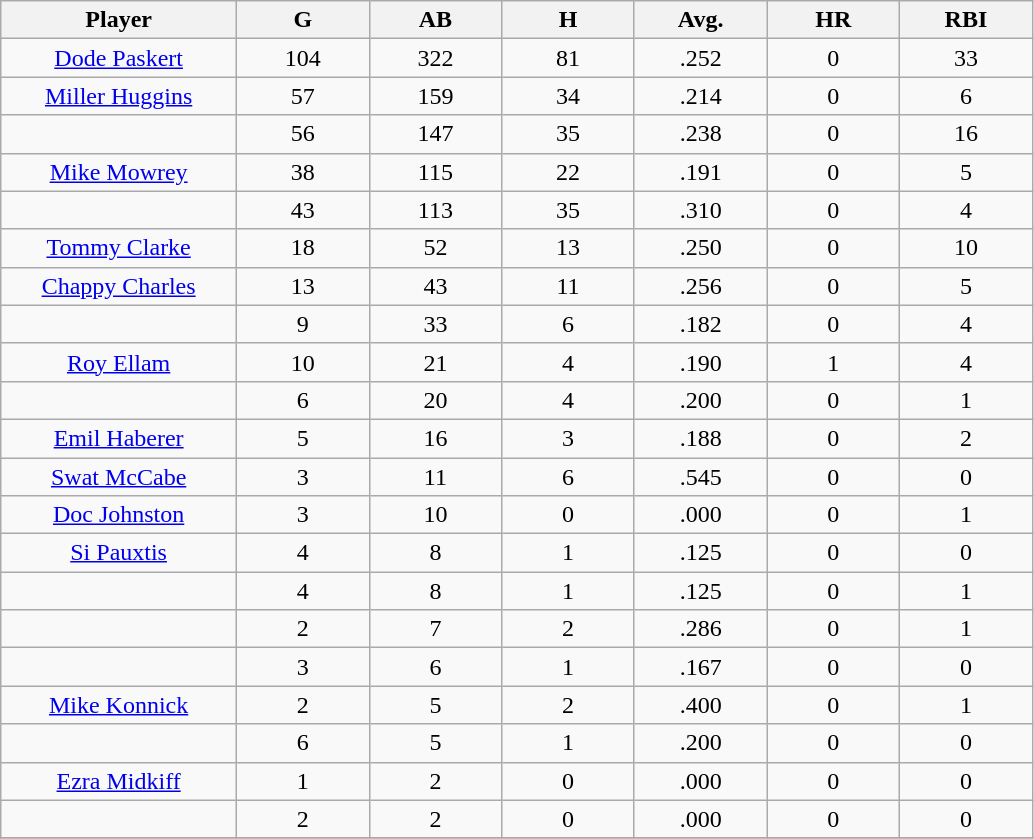<table class="wikitable sortable">
<tr>
<th bgcolor="#DDDDFF" width="16%">Player</th>
<th bgcolor="#DDDDFF" width="9%">G</th>
<th bgcolor="#DDDDFF" width="9%">AB</th>
<th bgcolor="#DDDDFF" width="9%">H</th>
<th bgcolor="#DDDDFF" width="9%">Avg.</th>
<th bgcolor="#DDDDFF" width="9%">HR</th>
<th bgcolor="#DDDDFF" width="9%">RBI</th>
</tr>
<tr align="center">
<td><a href='#'>Dode Paskert</a></td>
<td>104</td>
<td>322</td>
<td>81</td>
<td>.252</td>
<td>0</td>
<td>33</td>
</tr>
<tr align="center">
<td><a href='#'>Miller Huggins</a></td>
<td>57</td>
<td>159</td>
<td>34</td>
<td>.214</td>
<td>0</td>
<td>6</td>
</tr>
<tr align="center">
<td></td>
<td>56</td>
<td>147</td>
<td>35</td>
<td>.238</td>
<td>0</td>
<td>16</td>
</tr>
<tr align="center">
<td><a href='#'>Mike Mowrey</a></td>
<td>38</td>
<td>115</td>
<td>22</td>
<td>.191</td>
<td>0</td>
<td>5</td>
</tr>
<tr align="center">
<td></td>
<td>43</td>
<td>113</td>
<td>35</td>
<td>.310</td>
<td>0</td>
<td>4</td>
</tr>
<tr align="center">
<td><a href='#'>Tommy Clarke</a></td>
<td>18</td>
<td>52</td>
<td>13</td>
<td>.250</td>
<td>0</td>
<td>10</td>
</tr>
<tr align="center">
<td><a href='#'>Chappy Charles</a></td>
<td>13</td>
<td>43</td>
<td>11</td>
<td>.256</td>
<td>0</td>
<td>5</td>
</tr>
<tr align="center">
<td></td>
<td>9</td>
<td>33</td>
<td>6</td>
<td>.182</td>
<td>0</td>
<td>4</td>
</tr>
<tr align="center">
<td><a href='#'>Roy Ellam</a></td>
<td>10</td>
<td>21</td>
<td>4</td>
<td>.190</td>
<td>1</td>
<td>4</td>
</tr>
<tr align="center">
<td></td>
<td>6</td>
<td>20</td>
<td>4</td>
<td>.200</td>
<td>0</td>
<td>1</td>
</tr>
<tr align="center">
<td><a href='#'>Emil Haberer</a></td>
<td>5</td>
<td>16</td>
<td>3</td>
<td>.188</td>
<td>0</td>
<td>2</td>
</tr>
<tr align="center">
<td><a href='#'>Swat McCabe</a></td>
<td>3</td>
<td>11</td>
<td>6</td>
<td>.545</td>
<td>0</td>
<td>0</td>
</tr>
<tr align="center">
<td><a href='#'>Doc Johnston</a></td>
<td>3</td>
<td>10</td>
<td>0</td>
<td>.000</td>
<td>0</td>
<td>1</td>
</tr>
<tr align="center">
<td><a href='#'>Si Pauxtis</a></td>
<td>4</td>
<td>8</td>
<td>1</td>
<td>.125</td>
<td>0</td>
<td>0</td>
</tr>
<tr align="center">
<td></td>
<td>4</td>
<td>8</td>
<td>1</td>
<td>.125</td>
<td>0</td>
<td>1</td>
</tr>
<tr align="center">
<td></td>
<td>2</td>
<td>7</td>
<td>2</td>
<td>.286</td>
<td>0</td>
<td>1</td>
</tr>
<tr align="center">
<td></td>
<td>3</td>
<td>6</td>
<td>1</td>
<td>.167</td>
<td>0</td>
<td>0</td>
</tr>
<tr align="center">
<td><a href='#'>Mike Konnick</a></td>
<td>2</td>
<td>5</td>
<td>2</td>
<td>.400</td>
<td>0</td>
<td>1</td>
</tr>
<tr align="center">
<td></td>
<td>6</td>
<td>5</td>
<td>1</td>
<td>.200</td>
<td>0</td>
<td>0</td>
</tr>
<tr align="center">
<td><a href='#'>Ezra Midkiff</a></td>
<td>1</td>
<td>2</td>
<td>0</td>
<td>.000</td>
<td>0</td>
<td>0</td>
</tr>
<tr align="center">
<td></td>
<td>2</td>
<td>2</td>
<td>0</td>
<td>.000</td>
<td>0</td>
<td>0</td>
</tr>
<tr align="center">
</tr>
</table>
